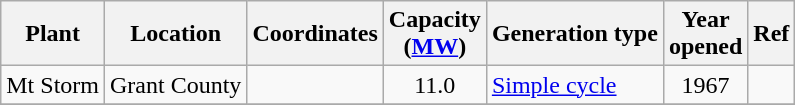<table class="wikitable sortable">
<tr>
<th>Plant</th>
<th>Location</th>
<th>Coordinates</th>
<th>Capacity<br>(<a href='#'>MW</a>)</th>
<th>Generation type</th>
<th>Year<br>opened</th>
<th>Ref</th>
</tr>
<tr>
<td>Mt Storm</td>
<td>Grant County</td>
<td></td>
<td align="center">11.0</td>
<td><a href='#'>Simple cycle</a></td>
<td align="center">1967</td>
<td></td>
</tr>
<tr>
</tr>
</table>
